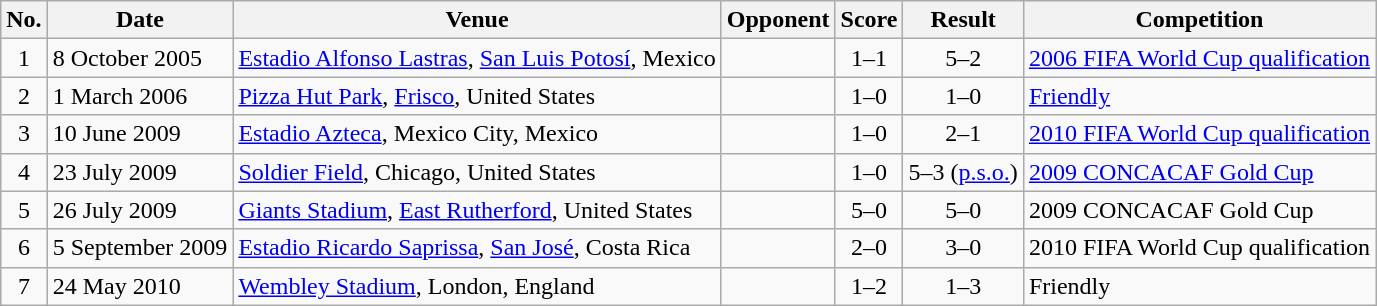<table class="wikitable sortable">
<tr>
<th scope="col">No.</th>
<th scope="col">Date</th>
<th scope="col">Venue</th>
<th scope="col">Opponent</th>
<th scope="col">Score</th>
<th scope="col">Result</th>
<th scope="col">Competition</th>
</tr>
<tr>
<td style="text-align:center">1</td>
<td>8 October 2005</td>
<td><a href='#'>Estadio Alfonso Lastras</a>, <a href='#'>San Luis Potosí</a>, Mexico</td>
<td></td>
<td style="text-align:center">1–1</td>
<td style="text-align:center">5–2</td>
<td><a href='#'>2006 FIFA World Cup qualification</a></td>
</tr>
<tr>
<td style="text-align:center">2</td>
<td>1 March 2006</td>
<td><a href='#'>Pizza Hut Park</a>, <a href='#'>Frisco</a>, United States</td>
<td></td>
<td style="text-align:center">1–0</td>
<td style="text-align:center">1–0</td>
<td><a href='#'>Friendly</a></td>
</tr>
<tr>
<td style="text-align:center">3</td>
<td>10 June 2009</td>
<td><a href='#'>Estadio Azteca</a>, Mexico City, Mexico</td>
<td></td>
<td style="text-align:center">1–0</td>
<td style="text-align:center">2–1</td>
<td><a href='#'>2010 FIFA World Cup qualification</a></td>
</tr>
<tr>
<td style="text-align:center">4</td>
<td>23 July 2009</td>
<td><a href='#'>Soldier Field</a>, Chicago, United States</td>
<td></td>
<td style="text-align:center">1–0</td>
<td style="text-align:center">5–3 (<a href='#'>p.s.o.</a>)</td>
<td><a href='#'>2009 CONCACAF Gold Cup</a></td>
</tr>
<tr>
<td style="text-align:center">5</td>
<td>26 July 2009</td>
<td><a href='#'>Giants Stadium</a>, <a href='#'>East Rutherford</a>, United States</td>
<td></td>
<td style="text-align:center">5–0</td>
<td style="text-align:center">5–0</td>
<td>2009 CONCACAF Gold Cup</td>
</tr>
<tr>
<td style="text-align:center">6</td>
<td>5 September 2009</td>
<td><a href='#'>Estadio Ricardo Saprissa</a>, <a href='#'>San José</a>, Costa Rica</td>
<td></td>
<td style="text-align:center">2–0</td>
<td style="text-align:center">3–0</td>
<td>2010 FIFA World Cup qualification</td>
</tr>
<tr>
<td style="text-align:center">7</td>
<td>24 May 2010</td>
<td><a href='#'>Wembley Stadium</a>, London, England</td>
<td></td>
<td style="text-align:center">1–2</td>
<td style="text-align:center">1–3</td>
<td>Friendly</td>
</tr>
</table>
